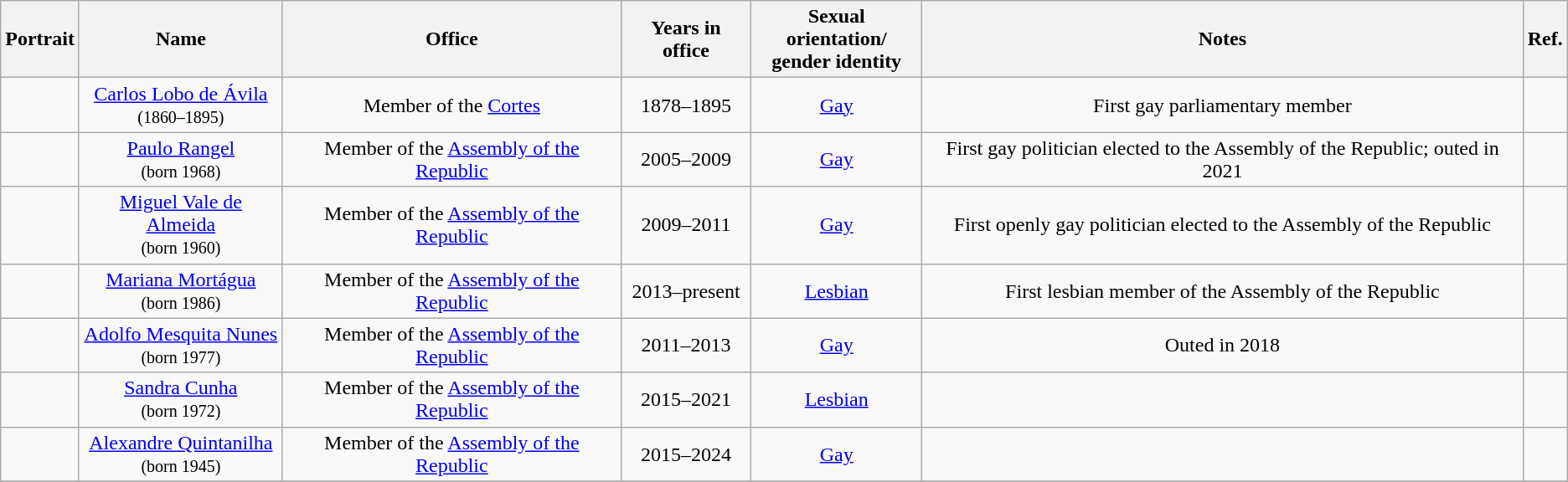<table class="wikitable sortable" style="text-align:center">
<tr>
<th class=unsortable>Portrait</th>
<th>Name</th>
<th>Office</th>
<th>Years in office</th>
<th>Sexual orientation/<br>gender identity</th>
<th>Notes</th>
<th>Ref.</th>
</tr>
<tr>
<td></td>
<td><a href='#'>Carlos Lobo de Ávila</a><br><small>(1860–1895)</small></td>
<td>Member of the <a href='#'>Cortes</a></td>
<td>1878–1895</td>
<td><a href='#'>Gay</a></td>
<td>First gay parliamentary member</td>
<td></td>
</tr>
<tr>
<td></td>
<td><a href='#'>Paulo Rangel</a><br><small>(born 1968)</small></td>
<td>Member of the <a href='#'>Assembly of the Republic</a></td>
<td>2005–2009</td>
<td><a href='#'>Gay</a></td>
<td>First gay politician elected to the Assembly of the Republic; outed in 2021</td>
<td></td>
</tr>
<tr>
<td></td>
<td><a href='#'>Miguel Vale de Almeida</a><br><small>(born 1960)</small></td>
<td>Member of the <a href='#'>Assembly of the Republic</a></td>
<td>2009–2011</td>
<td><a href='#'>Gay</a></td>
<td>First openly gay politician elected to the Assembly of the Republic</td>
<td></td>
</tr>
<tr>
<td></td>
<td><a href='#'>Mariana Mortágua</a><br><small>(born 1986)</small></td>
<td>Member of the <a href='#'>Assembly of the Republic</a></td>
<td>2013–present</td>
<td><a href='#'>Lesbian</a></td>
<td>First lesbian member of the Assembly of the Republic</td>
<td></td>
</tr>
<tr>
<td></td>
<td><a href='#'>Adolfo Mesquita Nunes</a><br><small>(born 1977)</small></td>
<td>Member of the <a href='#'>Assembly of the Republic</a></td>
<td>2011–2013</td>
<td><a href='#'>Gay</a></td>
<td>Outed in 2018</td>
<td></td>
</tr>
<tr>
<td></td>
<td><a href='#'>Sandra Cunha</a><br><small>(born 1972)</small></td>
<td>Member of the <a href='#'>Assembly of the Republic</a></td>
<td>2015–2021</td>
<td><a href='#'>Lesbian</a></td>
<td></td>
<td></td>
</tr>
<tr>
<td></td>
<td><a href='#'>Alexandre Quintanilha</a><br><small>(born 1945)</small></td>
<td>Member of the <a href='#'>Assembly of the Republic</a></td>
<td>2015–2024</td>
<td><a href='#'>Gay</a></td>
<td></td>
<td></td>
</tr>
<tr>
</tr>
</table>
